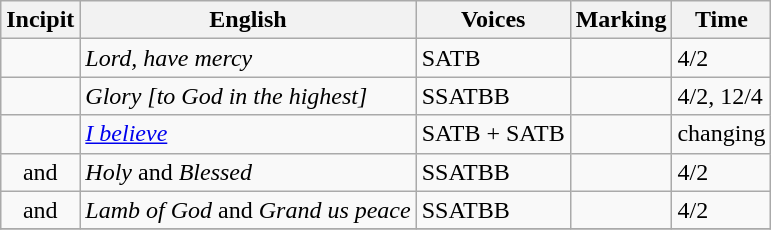<table class="wikitable plainrowheaders">
<tr>
<th scope="col">Incipit</th>
<th scope="col">English</th>
<th scope="col">Voices</th>
<th scope="col">Marking</th>
<th scope="col">Time</th>
</tr>
<tr>
<td style="text-align: center;"></td>
<td><em>Lord, have mercy</em></td>
<td>SATB</td>
<td></td>
<td>4/2</td>
</tr>
<tr>
<td style="text-align: center;"></td>
<td><em>Glory [to God in the highest]</em></td>
<td>SSATBB</td>
<td></td>
<td>4/2, 12/4</td>
</tr>
<tr>
<td style="text-align: center;"></td>
<td><em><a href='#'>I believe</a></em></td>
<td>SATB + SATB</td>
<td></td>
<td>changing</td>
</tr>
<tr>
<td style="text-align: center;"> and </td>
<td><em>Holy</em> and <em>Blessed</em></td>
<td>SSATBB</td>
<td></td>
<td>4/2</td>
</tr>
<tr>
<td style="text-align: center;"> and </td>
<td><em>Lamb of God</em> and <em>Grand us peace</em></td>
<td>SSATBB</td>
<td></td>
<td>4/2</td>
</tr>
<tr>
</tr>
</table>
